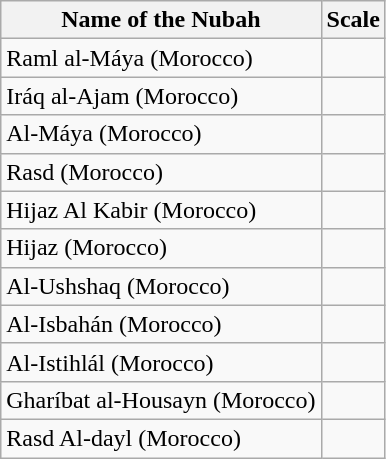<table class="wikitable">
<tr>
<th>Name of the Nubah</th>
<th>Scale</th>
</tr>
<tr>
<td>Raml al-Máya (Morocco)</td>
<td></td>
</tr>
<tr>
<td>Iráq al-Ajam (Morocco)</td>
<td></td>
</tr>
<tr>
<td>Al-Máya (Morocco)</td>
<td></td>
</tr>
<tr>
<td>Rasd (Morocco)</td>
<td></td>
</tr>
<tr>
<td>Hijaz Al Kabir (Morocco)</td>
<td></td>
</tr>
<tr>
<td>Hijaz (Morocco)</td>
<td></td>
</tr>
<tr>
<td>Al-Ushshaq (Morocco)</td>
<td></td>
</tr>
<tr>
<td>Al-Isbahán (Morocco)</td>
<td></td>
</tr>
<tr>
<td>Al-Istihlál (Morocco)</td>
<td></td>
</tr>
<tr>
<td>Gharíbat al-Housayn (Morocco)</td>
<td></td>
</tr>
<tr>
<td>Rasd Al-dayl (Morocco)</td>
<td></td>
</tr>
</table>
